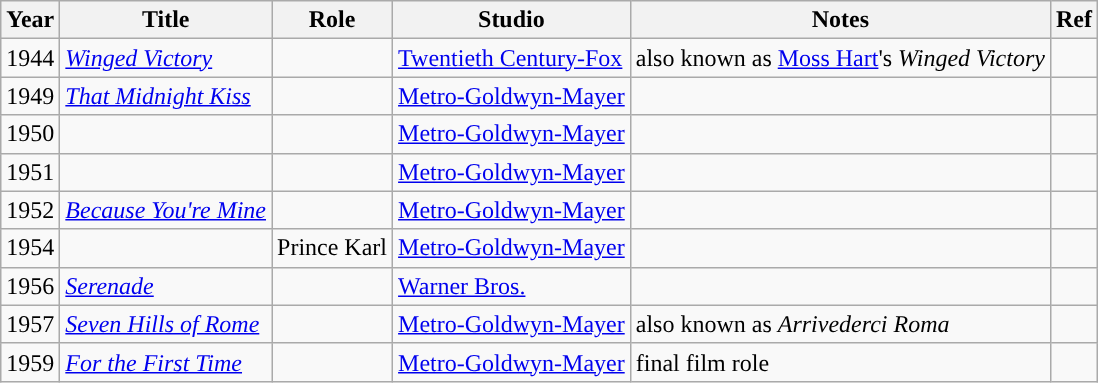<table class="wikitable sortable">
<tr>
<th>Year</th>
<th>Title</th>
<th>Role</th>
<th>Studio</th>
<th class="unsortable">Notes</th>
<th class="unsortable">Ref</th>
</tr>
<tr>
<td>1944</td>
<td><em><a href='#'>Winged Victory</a></em></td>
<td> </td>
<td><a href='#'>Twentieth Century-Fox</a></td>
<td>also known as <a href='#'>Moss Hart</a>'s <em>Winged Victory</em></td>
<td></td>
</tr>
<tr>
<td>1949</td>
<td><em><a href='#'>That Midnight Kiss</a></em></td>
<td></td>
<td><a href='#'>Metro-Goldwyn-Mayer</a></td>
<td></td>
<td></td>
</tr>
<tr>
<td>1950</td>
<td><em></em></td>
<td></td>
<td><a href='#'>Metro-Goldwyn-Mayer</a></td>
<td></td>
<td></td>
</tr>
<tr>
<td>1951</td>
<td><em></em></td>
<td></td>
<td><a href='#'>Metro-Goldwyn-Mayer</a></td>
<td></td>
<td></td>
</tr>
<tr>
<td>1952</td>
<td><em><a href='#'>Because You're Mine</a></em></td>
<td></td>
<td><a href='#'>Metro-Goldwyn-Mayer</a></td>
<td></td>
<td></td>
</tr>
<tr>
<td>1954</td>
<td><em></em></td>
<td>Prince Karl </td>
<td><a href='#'>Metro-Goldwyn-Mayer</a></td>
<td></td>
<td></td>
</tr>
<tr>
<td>1956</td>
<td><em><a href='#'>Serenade</a></em></td>
<td></td>
<td><a href='#'>Warner Bros.</a></td>
<td></td>
<td></td>
</tr>
<tr>
<td>1957</td>
<td><em><a href='#'>Seven Hills of Rome</a></em></td>
<td></td>
<td><a href='#'>Metro-Goldwyn-Mayer</a></td>
<td>also known as <em>Arrivederci Roma</em></td>
<td></td>
</tr>
<tr>
<td>1959</td>
<td><em><a href='#'>For the First Time</a></em></td>
<td></td>
<td><a href='#'>Metro-Goldwyn-Mayer</a></td>
<td>final film role</td>
<td></td>
</tr>
</table>
